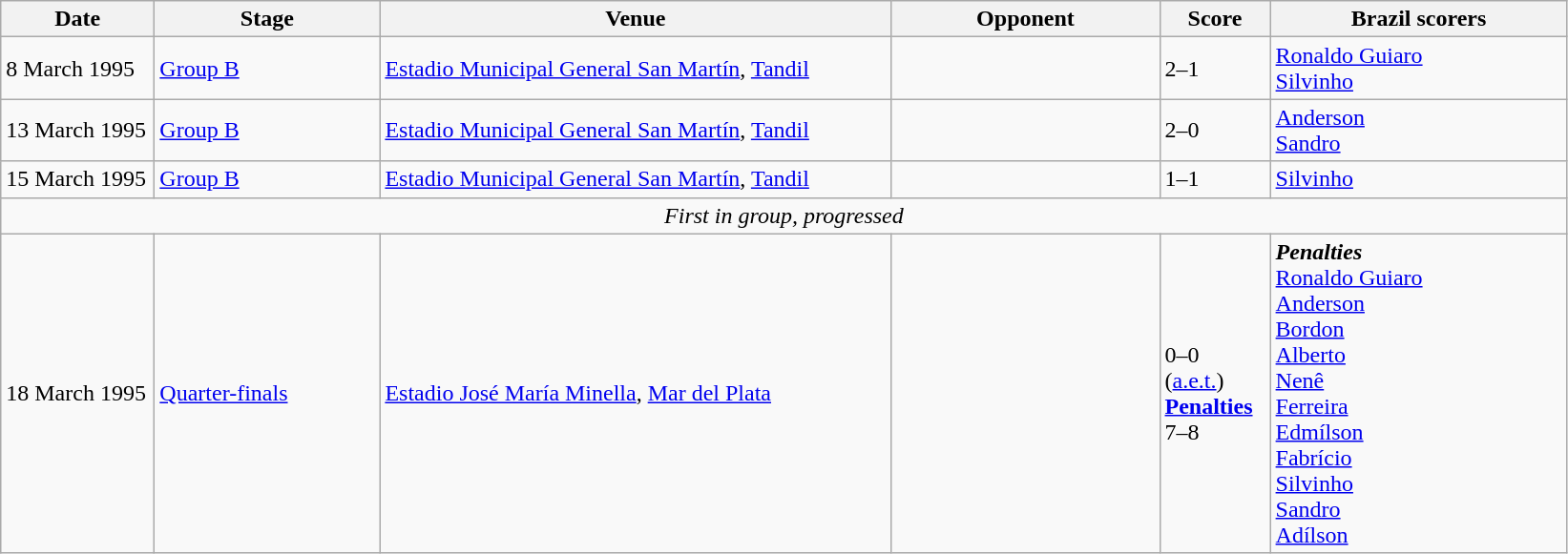<table class="wikitable">
<tr>
<th width=100px>Date</th>
<th width=150px>Stage</th>
<th width=350px>Venue</th>
<th width=180px>Opponent</th>
<th width=70px>Score</th>
<th width=200px>Brazil scorers</th>
</tr>
<tr>
<td>8 March 1995</td>
<td><a href='#'>Group B</a></td>
<td><a href='#'>Estadio Municipal General San Martín</a>, <a href='#'>Tandil</a></td>
<td></td>
<td>2–1</td>
<td><a href='#'>Ronaldo Guiaro</a>  <br> <a href='#'>Silvinho</a> </td>
</tr>
<tr>
<td>13 March 1995</td>
<td><a href='#'>Group B</a></td>
<td><a href='#'>Estadio Municipal General San Martín</a>, <a href='#'>Tandil</a></td>
<td></td>
<td>2–0</td>
<td><a href='#'>Anderson</a>  <br> <a href='#'>Sandro</a> </td>
</tr>
<tr>
<td>15 March 1995</td>
<td><a href='#'>Group B</a></td>
<td><a href='#'>Estadio Municipal General San Martín</a>, <a href='#'>Tandil</a></td>
<td></td>
<td>1–1</td>
<td><a href='#'>Silvinho</a> </td>
</tr>
<tr>
<td colspan="6" style="text-align:center;"><em>First in group, progressed</em></td>
</tr>
<tr>
<td>18 March 1995</td>
<td><a href='#'>Quarter-finals</a></td>
<td><a href='#'>Estadio José María Minella</a>, <a href='#'>Mar del Plata</a></td>
<td></td>
<td>0–0 <br> (<a href='#'>a.e.t.</a>) <br> <strong><a href='#'>Penalties</a></strong> <br> 7–8</td>
<td><strong><em>Penalties</em></strong><br><a href='#'>Ronaldo Guiaro</a>  <br> <a href='#'>Anderson</a>  <br> <a href='#'>Bordon</a>  <br> <a href='#'>Alberto</a>  <br> <a href='#'>Nenê</a>  <br> <a href='#'>Ferreira</a>  <br> <a href='#'>Edmílson</a>  <br> <a href='#'>Fabrício</a>  <br> <a href='#'>Silvinho</a>  <br> <a href='#'>Sandro</a>  <br> <a href='#'>Adílson</a> </td>
</tr>
</table>
